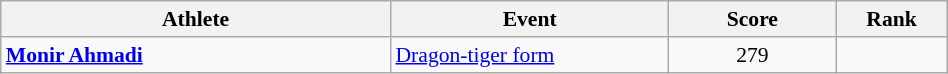<table class="wikitable" width="50%" style="text-align:center; font-size:90%">
<tr>
<th width="35%">Athlete</th>
<th width="25%">Event</th>
<th width="15%">Score</th>
<th width="10%">Rank</th>
</tr>
<tr>
<td align="left"><strong><a href='#'>Monir Ahmadi</a></strong></td>
<td align="left"><a href='#'>Dragon-tiger form</a></td>
<td>279</td>
<td></td>
</tr>
</table>
